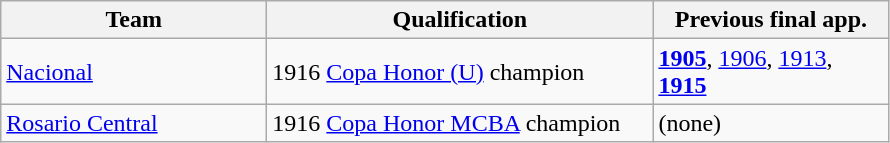<table class="wikitable">
<tr>
<th width=170px>Team</th>
<th width=250px>Qualification</th>
<th width=150px>Previous final app.</th>
</tr>
<tr>
<td> <a href='#'>Nacional</a></td>
<td>1916 <a href='#'>Copa Honor (U)</a> champion </td>
<td><strong><a href='#'>1905</a></strong>, <a href='#'>1906</a>, <a href='#'>1913</a>, <strong><a href='#'>1915</a></strong></td>
</tr>
<tr>
<td> <a href='#'>Rosario Central</a></td>
<td>1916 <a href='#'>Copa Honor MCBA</a> champion </td>
<td>(none)</td>
</tr>
</table>
